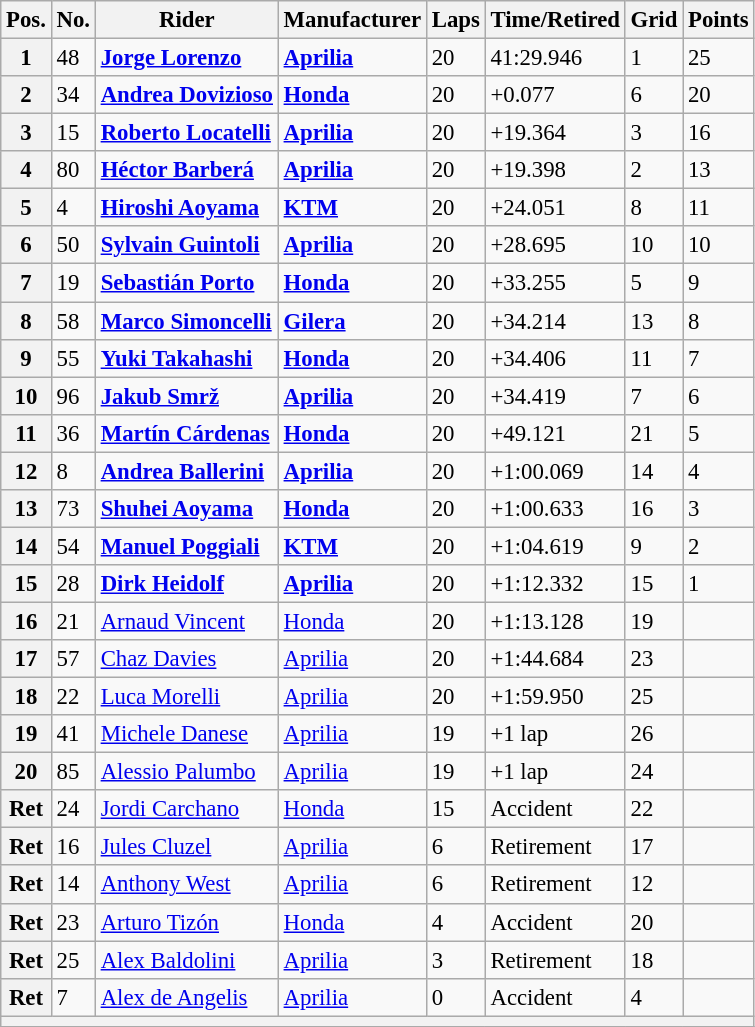<table class="wikitable" style="font-size: 95%;">
<tr>
<th>Pos.</th>
<th>No.</th>
<th>Rider</th>
<th>Manufacturer</th>
<th>Laps</th>
<th>Time/Retired</th>
<th>Grid</th>
<th>Points</th>
</tr>
<tr>
<th>1</th>
<td>48</td>
<td> <strong><a href='#'>Jorge Lorenzo</a></strong></td>
<td><strong><a href='#'>Aprilia</a></strong></td>
<td>20</td>
<td>41:29.946</td>
<td>1</td>
<td>25</td>
</tr>
<tr>
<th>2</th>
<td>34</td>
<td> <strong><a href='#'>Andrea Dovizioso</a></strong></td>
<td><strong><a href='#'>Honda</a></strong></td>
<td>20</td>
<td>+0.077</td>
<td>6</td>
<td>20</td>
</tr>
<tr>
<th>3</th>
<td>15</td>
<td> <strong><a href='#'>Roberto Locatelli</a></strong></td>
<td><strong><a href='#'>Aprilia</a></strong></td>
<td>20</td>
<td>+19.364</td>
<td>3</td>
<td>16</td>
</tr>
<tr>
<th>4</th>
<td>80</td>
<td> <strong><a href='#'>Héctor Barberá</a></strong></td>
<td><strong><a href='#'>Aprilia</a></strong></td>
<td>20</td>
<td>+19.398</td>
<td>2</td>
<td>13</td>
</tr>
<tr>
<th>5</th>
<td>4</td>
<td> <strong><a href='#'>Hiroshi Aoyama</a></strong></td>
<td><strong><a href='#'>KTM</a></strong></td>
<td>20</td>
<td>+24.051</td>
<td>8</td>
<td>11</td>
</tr>
<tr>
<th>6</th>
<td>50</td>
<td> <strong><a href='#'>Sylvain Guintoli</a></strong></td>
<td><strong><a href='#'>Aprilia</a></strong></td>
<td>20</td>
<td>+28.695</td>
<td>10</td>
<td>10</td>
</tr>
<tr>
<th>7</th>
<td>19</td>
<td> <strong><a href='#'>Sebastián Porto</a></strong></td>
<td><strong><a href='#'>Honda</a></strong></td>
<td>20</td>
<td>+33.255</td>
<td>5</td>
<td>9</td>
</tr>
<tr>
<th>8</th>
<td>58</td>
<td> <strong><a href='#'>Marco Simoncelli</a></strong></td>
<td><strong><a href='#'>Gilera</a></strong></td>
<td>20</td>
<td>+34.214</td>
<td>13</td>
<td>8</td>
</tr>
<tr>
<th>9</th>
<td>55</td>
<td> <strong><a href='#'>Yuki Takahashi</a></strong></td>
<td><strong><a href='#'>Honda</a></strong></td>
<td>20</td>
<td>+34.406</td>
<td>11</td>
<td>7</td>
</tr>
<tr>
<th>10</th>
<td>96</td>
<td> <strong><a href='#'>Jakub Smrž</a></strong></td>
<td><strong><a href='#'>Aprilia</a></strong></td>
<td>20</td>
<td>+34.419</td>
<td>7</td>
<td>6</td>
</tr>
<tr>
<th>11</th>
<td>36</td>
<td> <strong><a href='#'>Martín Cárdenas</a></strong></td>
<td><strong><a href='#'>Honda</a></strong></td>
<td>20</td>
<td>+49.121</td>
<td>21</td>
<td>5</td>
</tr>
<tr>
<th>12</th>
<td>8</td>
<td> <strong><a href='#'>Andrea Ballerini</a></strong></td>
<td><strong><a href='#'>Aprilia</a></strong></td>
<td>20</td>
<td>+1:00.069</td>
<td>14</td>
<td>4</td>
</tr>
<tr>
<th>13</th>
<td>73</td>
<td> <strong><a href='#'>Shuhei Aoyama</a></strong></td>
<td><strong><a href='#'>Honda</a></strong></td>
<td>20</td>
<td>+1:00.633</td>
<td>16</td>
<td>3</td>
</tr>
<tr>
<th>14</th>
<td>54</td>
<td> <strong><a href='#'>Manuel Poggiali</a></strong></td>
<td><strong><a href='#'>KTM</a></strong></td>
<td>20</td>
<td>+1:04.619</td>
<td>9</td>
<td>2</td>
</tr>
<tr>
<th>15</th>
<td>28</td>
<td> <strong><a href='#'>Dirk Heidolf</a></strong></td>
<td><strong><a href='#'>Aprilia</a></strong></td>
<td>20</td>
<td>+1:12.332</td>
<td>15</td>
<td>1</td>
</tr>
<tr>
<th>16</th>
<td>21</td>
<td> <a href='#'>Arnaud Vincent</a></td>
<td><a href='#'>Honda</a></td>
<td>20</td>
<td>+1:13.128</td>
<td>19</td>
<td></td>
</tr>
<tr>
<th>17</th>
<td>57</td>
<td> <a href='#'>Chaz Davies</a></td>
<td><a href='#'>Aprilia</a></td>
<td>20</td>
<td>+1:44.684</td>
<td>23</td>
<td></td>
</tr>
<tr>
<th>18</th>
<td>22</td>
<td> <a href='#'>Luca Morelli</a></td>
<td><a href='#'>Aprilia</a></td>
<td>20</td>
<td>+1:59.950</td>
<td>25</td>
<td></td>
</tr>
<tr>
<th>19</th>
<td>41</td>
<td> <a href='#'>Michele Danese</a></td>
<td><a href='#'>Aprilia</a></td>
<td>19</td>
<td>+1 lap</td>
<td>26</td>
<td></td>
</tr>
<tr>
<th>20</th>
<td>85</td>
<td> <a href='#'>Alessio Palumbo</a></td>
<td><a href='#'>Aprilia</a></td>
<td>19</td>
<td>+1 lap</td>
<td>24</td>
<td></td>
</tr>
<tr>
<th>Ret</th>
<td>24</td>
<td> <a href='#'>Jordi Carchano</a></td>
<td><a href='#'>Honda</a></td>
<td>15</td>
<td>Accident</td>
<td>22</td>
<td></td>
</tr>
<tr>
<th>Ret</th>
<td>16</td>
<td> <a href='#'>Jules Cluzel</a></td>
<td><a href='#'>Aprilia</a></td>
<td>6</td>
<td>Retirement</td>
<td>17</td>
<td></td>
</tr>
<tr>
<th>Ret</th>
<td>14</td>
<td> <a href='#'>Anthony West</a></td>
<td><a href='#'>Aprilia</a></td>
<td>6</td>
<td>Retirement</td>
<td>12</td>
<td></td>
</tr>
<tr>
<th>Ret</th>
<td>23</td>
<td> <a href='#'>Arturo Tizón</a></td>
<td><a href='#'>Honda</a></td>
<td>4</td>
<td>Accident</td>
<td>20</td>
<td></td>
</tr>
<tr>
<th>Ret</th>
<td>25</td>
<td> <a href='#'>Alex Baldolini</a></td>
<td><a href='#'>Aprilia</a></td>
<td>3</td>
<td>Retirement</td>
<td>18</td>
<td></td>
</tr>
<tr>
<th>Ret</th>
<td>7</td>
<td> <a href='#'>Alex de Angelis</a></td>
<td><a href='#'>Aprilia</a></td>
<td>0</td>
<td>Accident</td>
<td>4</td>
<td></td>
</tr>
<tr>
<th colspan=8></th>
</tr>
<tr>
</tr>
</table>
